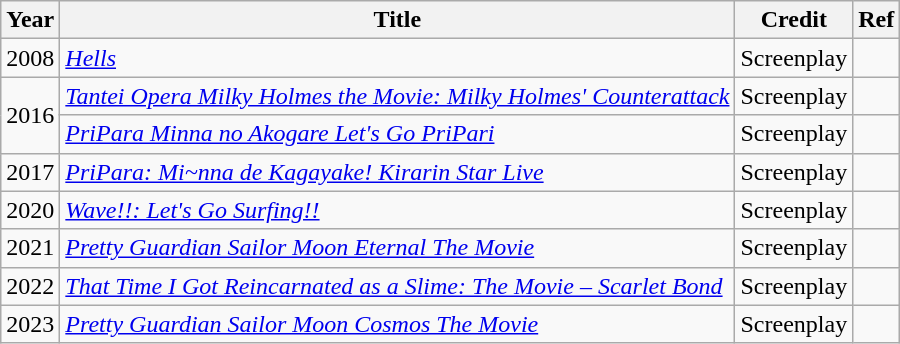<table class="wikitable">
<tr>
<th>Year</th>
<th>Title</th>
<th>Credit</th>
<th>Ref</th>
</tr>
<tr>
<td>2008</td>
<td><em><a href='#'>Hells</a></em></td>
<td>Screenplay</td>
<td></td>
</tr>
<tr>
<td rowspan="2">2016</td>
<td><em><a href='#'>Tantei Opera Milky Holmes the Movie: Milky Holmes' Counterattack</a></em></td>
<td>Screenplay</td>
<td></td>
</tr>
<tr>
<td><em><a href='#'>PriPara Minna no Akogare Let's Go PriPari</a></em></td>
<td>Screenplay</td>
<td></td>
</tr>
<tr>
<td>2017</td>
<td><em><a href='#'>PriPara: Mi~nna de Kagayake! Kirarin Star Live</a></em></td>
<td>Screenplay</td>
<td></td>
</tr>
<tr>
<td>2020</td>
<td><em><a href='#'>Wave!!: Let's Go Surfing!!</a></em></td>
<td>Screenplay</td>
<td></td>
</tr>
<tr>
<td>2021</td>
<td><em><a href='#'>Pretty Guardian Sailor Moon Eternal The Movie</a></em></td>
<td>Screenplay</td>
<td></td>
</tr>
<tr>
<td>2022</td>
<td><em><a href='#'>That Time I Got Reincarnated as a Slime: The Movie – Scarlet Bond</a></em></td>
<td>Screenplay</td>
<td></td>
</tr>
<tr>
<td>2023</td>
<td><em><a href='#'>Pretty Guardian Sailor Moon Cosmos The Movie</a></em></td>
<td>Screenplay</td>
<td></td>
</tr>
</table>
